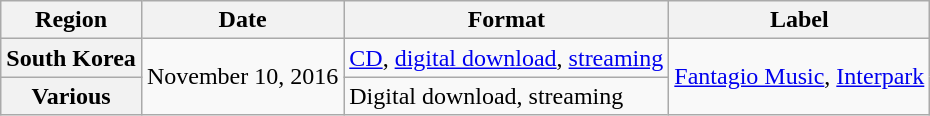<table class="wikitable plainrowheaders">
<tr>
<th scope="col">Region</th>
<th>Date</th>
<th>Format</th>
<th>Label</th>
</tr>
<tr>
<th scope="row">South Korea</th>
<td rowspan="2">November 10, 2016</td>
<td><a href='#'>CD</a>, <a href='#'>digital download</a>, <a href='#'>streaming</a></td>
<td rowspan="2"><a href='#'>Fantagio Music</a>, <a href='#'>Interpark</a></td>
</tr>
<tr>
<th scope="row">Various</th>
<td>Digital download, streaming</td>
</tr>
</table>
